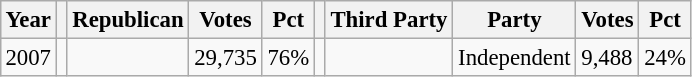<table class="wikitable" style="margin:0.5em ; font-size:95%">
<tr>
<th>Year</th>
<th></th>
<th>Republican</th>
<th>Votes</th>
<th>Pct</th>
<th></th>
<th>Third Party</th>
<th>Party</th>
<th>Votes</th>
<th>Pct</th>
</tr>
<tr>
<td>2007</td>
<td></td>
<td></td>
<td>29,735</td>
<td>76%</td>
<td></td>
<td></td>
<td>Independent</td>
<td>9,488</td>
<td>24%</td>
</tr>
</table>
